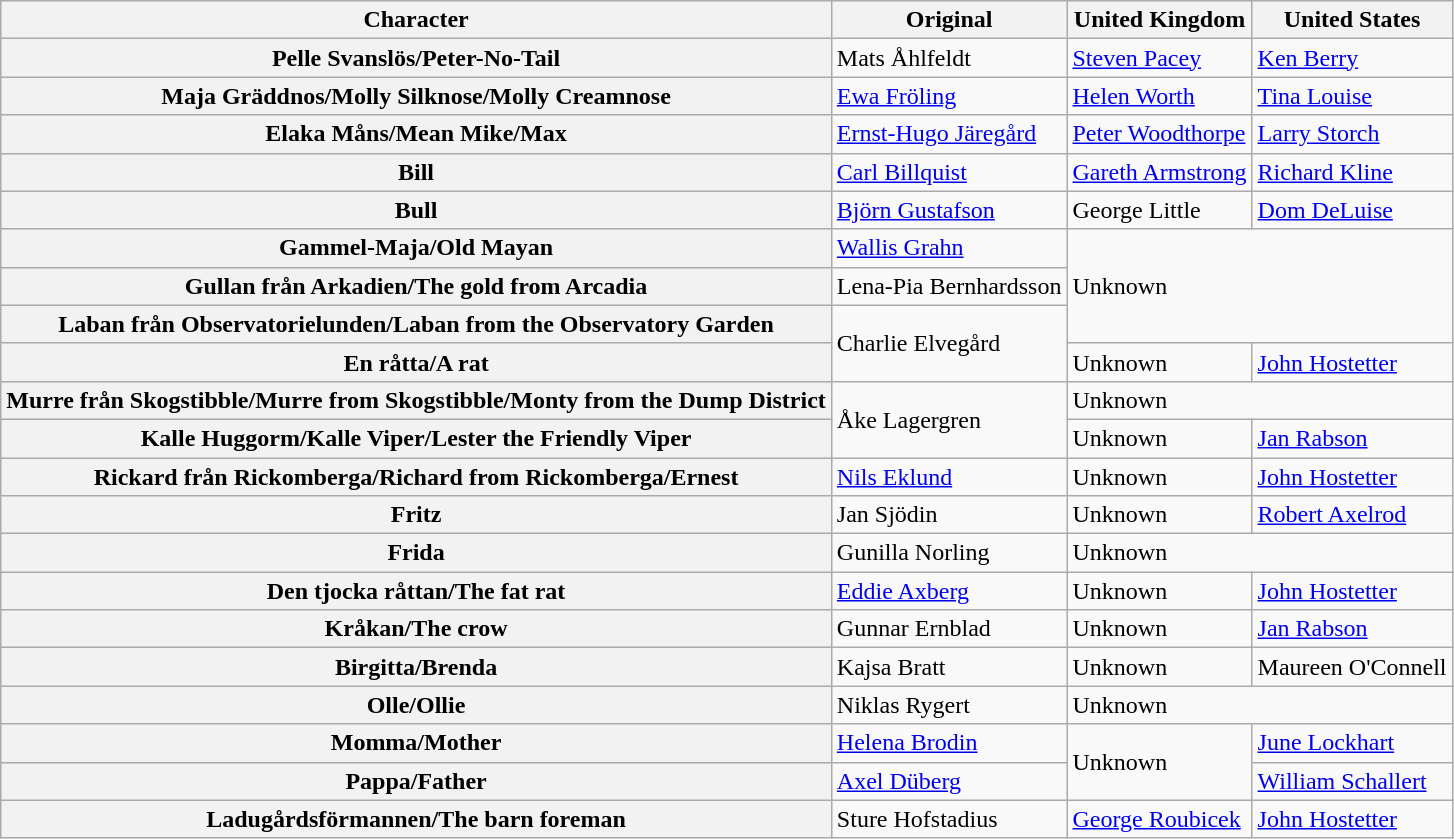<table class="wikitable">
<tr>
<th>Character</th>
<th>Original</th>
<th>United Kingdom</th>
<th>United States</th>
</tr>
<tr>
<th>Pelle Svanslös/Peter-No-Tail</th>
<td>Mats Åhlfeldt</td>
<td><a href='#'>Steven Pacey</a></td>
<td><a href='#'>Ken Berry</a></td>
</tr>
<tr>
<th>Maja Gräddnos/Molly Silknose/Molly Creamnose</th>
<td><a href='#'>Ewa Fröling</a></td>
<td><a href='#'>Helen Worth</a></td>
<td><a href='#'>Tina Louise</a></td>
</tr>
<tr>
<th>Elaka Måns/Mean Mike/Max</th>
<td><a href='#'>Ernst-Hugo Järegård</a></td>
<td><a href='#'>Peter Woodthorpe</a></td>
<td><a href='#'>Larry Storch</a></td>
</tr>
<tr>
<th>Bill</th>
<td><a href='#'>Carl Billquist</a></td>
<td><a href='#'>Gareth Armstrong</a></td>
<td><a href='#'>Richard Kline</a></td>
</tr>
<tr>
<th>Bull</th>
<td><a href='#'>Björn Gustafson</a></td>
<td>George Little</td>
<td><a href='#'>Dom DeLuise</a></td>
</tr>
<tr>
<th>Gammel-Maja/Old Mayan</th>
<td><a href='#'>Wallis Grahn</a></td>
<td rowspan="3" colspan="2">Unknown</td>
</tr>
<tr>
<th>Gullan från Arkadien/The gold from Arcadia</th>
<td>Lena-Pia Bernhardsson</td>
</tr>
<tr>
<th>Laban från Observatorielunden/Laban from the Observatory Garden</th>
<td rowspan="2">Charlie Elvegård</td>
</tr>
<tr>
<th>En råtta/A rat</th>
<td>Unknown</td>
<td><a href='#'>John Hostetter</a></td>
</tr>
<tr>
<th>Murre från Skogstibble/Murre from Skogstibble/Monty from the Dump District</th>
<td rowspan="2">Åke Lagergren</td>
<td colspan="2">Unknown</td>
</tr>
<tr>
<th>Kalle Huggorm/Kalle Viper/Lester the Friendly Viper</th>
<td>Unknown</td>
<td><a href='#'>Jan Rabson</a></td>
</tr>
<tr>
<th>Rickard från Rickomberga/Richard from Rickomberga/Ernest</th>
<td><a href='#'>Nils Eklund</a></td>
<td>Unknown</td>
<td><a href='#'>John Hostetter</a></td>
</tr>
<tr>
<th>Fritz</th>
<td>Jan Sjödin</td>
<td>Unknown</td>
<td><a href='#'>Robert Axelrod</a></td>
</tr>
<tr>
<th>Frida</th>
<td>Gunilla Norling</td>
<td colspan="2">Unknown</td>
</tr>
<tr>
<th>Den tjocka råttan/The fat rat</th>
<td><a href='#'>Eddie Axberg</a></td>
<td>Unknown</td>
<td><a href='#'>John Hostetter</a></td>
</tr>
<tr>
<th>Kråkan/The crow</th>
<td>Gunnar Ernblad</td>
<td>Unknown</td>
<td><a href='#'>Jan Rabson</a></td>
</tr>
<tr>
<th>Birgitta/Brenda</th>
<td>Kajsa Bratt</td>
<td>Unknown</td>
<td>Maureen O'Connell</td>
</tr>
<tr>
<th>Olle/Ollie</th>
<td>Niklas Rygert</td>
<td colspan="2">Unknown</td>
</tr>
<tr>
<th>Momma/Mother</th>
<td><a href='#'>Helena Brodin</a></td>
<td rowspan="2">Unknown</td>
<td><a href='#'>June Lockhart</a></td>
</tr>
<tr>
<th>Pappa/Father</th>
<td><a href='#'>Axel Düberg</a></td>
<td><a href='#'>William Schallert</a></td>
</tr>
<tr>
<th>Ladugårdsförmannen/The barn foreman</th>
<td>Sture Hofstadius</td>
<td><a href='#'>George Roubicek</a></td>
<td><a href='#'>John Hostetter</a></td>
</tr>
</table>
